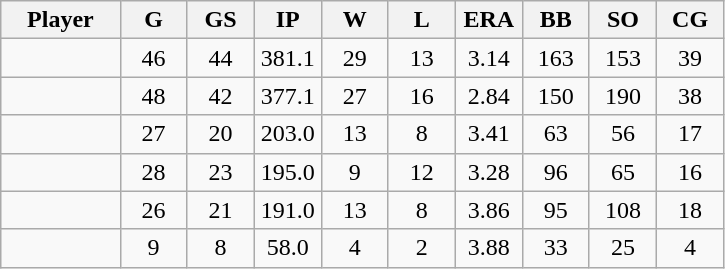<table class="wikitable sortable">
<tr>
<th bgcolor="#DDDDFF" width="16%">Player</th>
<th bgcolor="#DDDDFF" width="9%">G</th>
<th bgcolor="#DDDDFF" width="9%">GS</th>
<th bgcolor="#DDDDFF" width="9%">IP</th>
<th bgcolor="#DDDDFF" width="9%">W</th>
<th bgcolor="#DDDDFF" width="9%">L</th>
<th bgcolor="#DDDDFF" width="9%">ERA</th>
<th bgcolor="#DDDDFF" width="9%">BB</th>
<th bgcolor="#DDDDFF" width="9%">SO</th>
<th bgcolor="#DDDDFF" width="9%">CG</th>
</tr>
<tr align="center">
<td></td>
<td>46</td>
<td>44</td>
<td>381.1</td>
<td>29</td>
<td>13</td>
<td>3.14</td>
<td>163</td>
<td>153</td>
<td>39</td>
</tr>
<tr align="center">
<td></td>
<td>48</td>
<td>42</td>
<td>377.1</td>
<td>27</td>
<td>16</td>
<td>2.84</td>
<td>150</td>
<td>190</td>
<td>38</td>
</tr>
<tr align="center">
<td></td>
<td>27</td>
<td>20</td>
<td>203.0</td>
<td>13</td>
<td>8</td>
<td>3.41</td>
<td>63</td>
<td>56</td>
<td>17</td>
</tr>
<tr align=center>
<td></td>
<td>28</td>
<td>23</td>
<td>195.0</td>
<td>9</td>
<td>12</td>
<td>3.28</td>
<td>96</td>
<td>65</td>
<td>16</td>
</tr>
<tr align="center">
<td></td>
<td>26</td>
<td>21</td>
<td>191.0</td>
<td>13</td>
<td>8</td>
<td>3.86</td>
<td>95</td>
<td>108</td>
<td>18</td>
</tr>
<tr align="center">
<td></td>
<td>9</td>
<td>8</td>
<td>58.0</td>
<td>4</td>
<td>2</td>
<td>3.88</td>
<td>33</td>
<td>25</td>
<td>4</td>
</tr>
</table>
